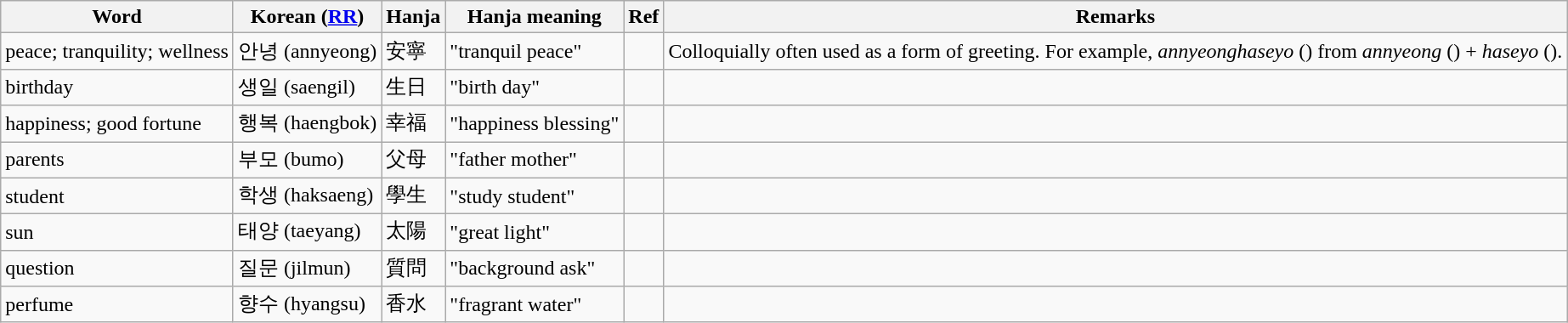<table class="wikitable">
<tr>
<th>Word</th>
<th>Korean (<a href='#'>RR</a>)</th>
<th>Hanja</th>
<th>Hanja meaning</th>
<th>Ref</th>
<th>Remarks</th>
</tr>
<tr>
<td>peace; tranquility; wellness</td>
<td>안녕 (annyeong)</td>
<td>安寧</td>
<td>"tranquil peace"</td>
<td></td>
<td>Colloquially often used as a form of greeting. For example, <em>annyeonghaseyo</em> () from <em>annyeong</em> () + <em>haseyo</em> ().</td>
</tr>
<tr>
<td>birthday</td>
<td>생일 (saengil)</td>
<td>生日</td>
<td>"birth day"</td>
<td></td>
<td></td>
</tr>
<tr>
<td>happiness; good fortune</td>
<td>행복 (haengbok)</td>
<td>幸福</td>
<td>"happiness blessing"</td>
<td></td>
<td></td>
</tr>
<tr>
<td>parents</td>
<td>부모 (bumo)</td>
<td>父母</td>
<td>"father mother"</td>
<td></td>
<td></td>
</tr>
<tr>
<td>student</td>
<td>학생 (haksaeng)</td>
<td>學生</td>
<td>"study student"</td>
<td></td>
<td></td>
</tr>
<tr>
<td>sun</td>
<td>태양 (taeyang)</td>
<td>太陽</td>
<td>"great light"</td>
<td></td>
<td></td>
</tr>
<tr>
<td>question</td>
<td>질문 (jilmun)</td>
<td>質問</td>
<td>"background ask"</td>
<td></td>
<td></td>
</tr>
<tr>
<td>perfume</td>
<td>향수 (hyangsu)</td>
<td>香水</td>
<td>"fragrant water"</td>
<td></td>
<td></td>
</tr>
</table>
